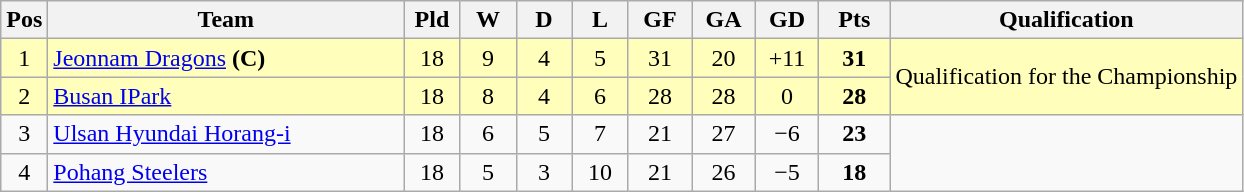<table class="wikitable" style="text-align:center;">
<tr>
<th width=20>Pos</th>
<th width=230>Team</th>
<th width=30 abbr="Played">Pld</th>
<th width=30 abbr="Won">W</th>
<th width=30 abbr="Draw">D</th>
<th width=30 abbr="Lost">L</th>
<th width=35 abbr="Goals for">GF</th>
<th width=35 abbr="Goals against">GA</th>
<th width=35 abbr="Goal difference">GD</th>
<th width=40 abbr="Points">Pts</th>
<th>Qualification</th>
</tr>
<tr bgcolor=#ffffbb>
<td>1</td>
<td align="left"><a href='#'>Jeonnam Dragons</a> <strong>(C)</strong></td>
<td>18</td>
<td>9</td>
<td>4</td>
<td>5</td>
<td>31</td>
<td>20</td>
<td>+11</td>
<td><strong>31</strong></td>
<td rowspan=2>Qualification for the Championship</td>
</tr>
<tr bgcolor=#ffffbb>
<td>2</td>
<td align="left"><a href='#'>Busan IPark</a></td>
<td>18</td>
<td>8</td>
<td>4</td>
<td>6</td>
<td>28</td>
<td>28</td>
<td>0</td>
<td><strong>28</strong></td>
</tr>
<tr>
<td>3</td>
<td align="left"><a href='#'>Ulsan Hyundai Horang-i</a></td>
<td>18</td>
<td>6</td>
<td>5</td>
<td>7</td>
<td>21</td>
<td>27</td>
<td>−6</td>
<td><strong>23</strong></td>
<td rowspan=2></td>
</tr>
<tr>
<td>4</td>
<td align="left"><a href='#'>Pohang Steelers</a></td>
<td>18</td>
<td>5</td>
<td>3</td>
<td>10</td>
<td>21</td>
<td>26</td>
<td>−5</td>
<td><strong>18</strong></td>
</tr>
</table>
